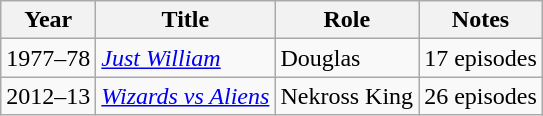<table class="wikitable sortable">
<tr>
<th>Year</th>
<th>Title</th>
<th>Role</th>
<th>Notes</th>
</tr>
<tr>
<td>1977–78</td>
<td><em><a href='#'>Just William</a></em></td>
<td>Douglas</td>
<td>17 episodes</td>
</tr>
<tr>
<td>2012–13</td>
<td><em><a href='#'>Wizards vs Aliens</a></em></td>
<td>Nekross King</td>
<td>26 episodes</td>
</tr>
</table>
